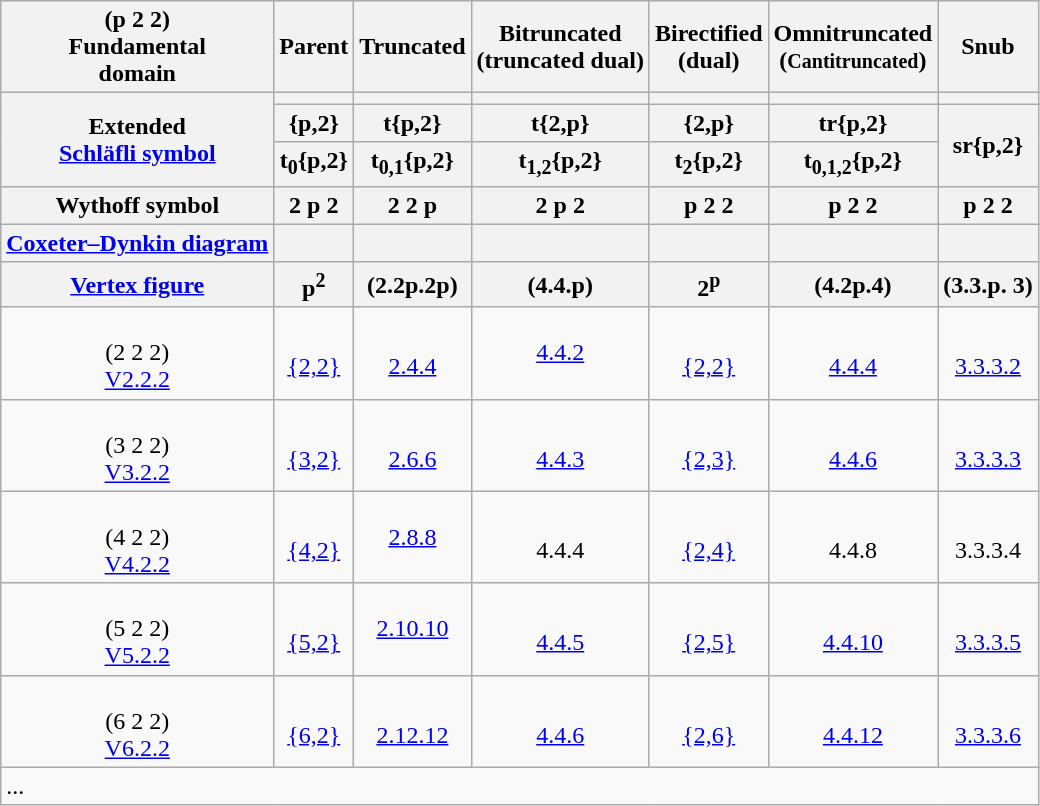<table class="wikitable">
<tr>
<th>(p 2 2)<br>Fundamental<br>domain</th>
<th>Parent</th>
<th>Truncated</th>
<th>Bitruncated<br>(truncated dual)</th>
<th>Birectified<br>(dual)</th>
<th>Omnitruncated<br>(<small>Cantitruncated</small>)</th>
<th>Snub</th>
</tr>
<tr>
<th rowspan=3>Extended<br><a href='#'>Schläfli symbol</a></th>
<th></th>
<th></th>
<th></th>
<th></th>
<th></th>
<th></th>
</tr>
<tr>
<th>{p,2}</th>
<th>t{p,2}</th>
<th>t{2,p}</th>
<th>{2,p}</th>
<th>tr{p,2}</th>
<th rowspan=2>sr{p,2}</th>
</tr>
<tr>
<th>t<sub>0</sub>{p,2}</th>
<th>t<sub>0,1</sub>{p,2}</th>
<th>t<sub>1,2</sub>{p,2}</th>
<th>t<sub>2</sub>{p,2}</th>
<th>t<sub>0,1,2</sub>{p,2}</th>
</tr>
<tr>
<th>Wythoff symbol</th>
<th>2  p 2</th>
<th>2 2  p</th>
<th>2 p  2</th>
<th>p  2 2</th>
<th>p 2 2 </th>
<th> p 2 2</th>
</tr>
<tr>
<th><a href='#'>Coxeter–Dynkin diagram</a></th>
<th></th>
<th></th>
<th></th>
<th></th>
<th></th>
<th></th>
</tr>
<tr>
<th><a href='#'>Vertex figure</a></th>
<th>p<sup>2</sup></th>
<th>(2.2p.2p)</th>
<th>(4.4.p)</th>
<th>2<sup>p</sup></th>
<th>(4.2p.4)</th>
<th>(3.3.p. 3)</th>
</tr>
<tr align=center>
<td><br>(2 2 2)<br><a href='#'>V2.2.2</a></td>
<td><br><a href='#'>{2,2}</a></td>
<td><br><a href='#'>2.4.4</a></td>
<td><a href='#'>4.4.2</a></td>
<td><br><a href='#'>{2,2}</a></td>
<td><br><a href='#'>4.4.4</a></td>
<td><br><a href='#'>3.3.3.2</a></td>
</tr>
<tr align=center>
<td><br>(3 2 2)<br><a href='#'>V3.2.2</a></td>
<td><br><a href='#'>{3,2}</a></td>
<td><br><a href='#'>2.6.6</a></td>
<td><br><a href='#'>4.4.3</a></td>
<td><br><a href='#'>{2,3}</a></td>
<td><br><a href='#'>4.4.6</a></td>
<td><br><a href='#'>3.3.3.3</a></td>
</tr>
<tr align=center>
<td><br>(4 2 2)<br><a href='#'>V4.2.2</a></td>
<td><br><a href='#'>{4,2}</a></td>
<td><a href='#'>2.8.8</a></td>
<td><br>4.4.4</td>
<td><br><a href='#'>{2,4}</a></td>
<td><br>4.4.8</td>
<td><br>3.3.3.4</td>
</tr>
<tr align=center>
<td><br>(5 2 2)<br><a href='#'>V5.2.2</a></td>
<td><br><a href='#'>{5,2}</a></td>
<td><a href='#'>2.10.10</a></td>
<td><br><a href='#'>4.4.5</a></td>
<td><br><a href='#'>{2,5}</a></td>
<td><br><a href='#'>4.4.10</a></td>
<td><br><a href='#'>3.3.3.5</a></td>
</tr>
<tr align=center>
<td><br>(6 2 2)<br><a href='#'>V6.2.2</a></td>
<td><br><a href='#'>{6,2}</a></td>
<td><br><a href='#'>2.12.12</a></td>
<td><br><a href='#'>4.4.6</a></td>
<td><br><a href='#'>{2,6}</a></td>
<td><br><a href='#'>4.4.12</a></td>
<td><br><a href='#'>3.3.3.6</a></td>
</tr>
<tr>
<td colspan=10>...</td>
</tr>
</table>
